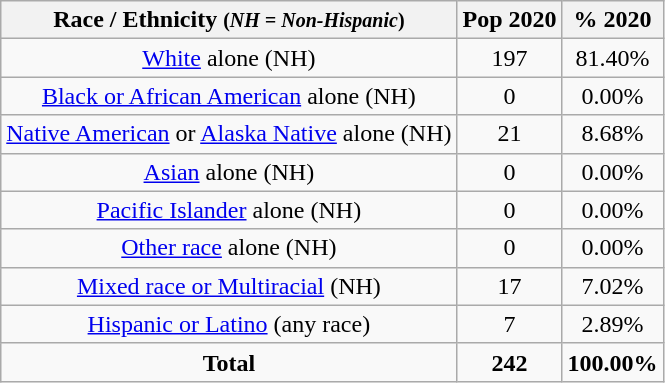<table class="wikitable" style="text-align:center;">
<tr>
<th>Race / Ethnicity <small>(<em>NH = Non-Hispanic</em>)</small></th>
<th>Pop 2020</th>
<th>% 2020</th>
</tr>
<tr>
<td><a href='#'>White</a> alone (NH)</td>
<td>197</td>
<td>81.40%</td>
</tr>
<tr>
<td><a href='#'>Black or African American</a> alone (NH)</td>
<td>0</td>
<td>0.00%</td>
</tr>
<tr>
<td><a href='#'>Native American</a> or <a href='#'>Alaska Native</a> alone (NH)</td>
<td>21</td>
<td>8.68%</td>
</tr>
<tr>
<td><a href='#'>Asian</a> alone (NH)</td>
<td>0</td>
<td>0.00%</td>
</tr>
<tr>
<td><a href='#'>Pacific Islander</a> alone (NH)</td>
<td>0</td>
<td>0.00%</td>
</tr>
<tr>
<td><a href='#'>Other race</a> alone (NH)</td>
<td>0</td>
<td>0.00%</td>
</tr>
<tr>
<td><a href='#'>Mixed race or Multiracial</a> (NH)</td>
<td>17</td>
<td>7.02%</td>
</tr>
<tr>
<td><a href='#'>Hispanic or Latino</a> (any race)</td>
<td>7</td>
<td>2.89%</td>
</tr>
<tr>
<td><strong>Total</strong></td>
<td><strong>242</strong></td>
<td><strong>100.00%</strong></td>
</tr>
</table>
